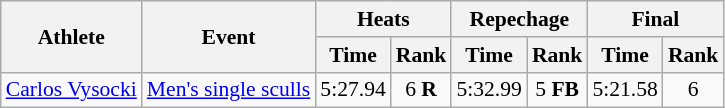<table class="wikitable" style="font-size:90%">
<tr>
<th rowspan="2">Athlete</th>
<th rowspan="2">Event</th>
<th colspan="2">Heats</th>
<th colspan="2">Repechage</th>
<th colspan="2">Final</th>
</tr>
<tr>
<th>Time</th>
<th>Rank</th>
<th>Time</th>
<th>Rank</th>
<th>Time</th>
<th>Rank</th>
</tr>
<tr align=center>
<td align=left><a href='#'>Carlos Vysocki</a></td>
<td align=left><a href='#'>Men's single sculls</a></td>
<td>5:27.94</td>
<td>6 <strong>R</strong></td>
<td>5:32.99</td>
<td>5 <strong>FB</strong></td>
<td>5:21.58</td>
<td>6</td>
</tr>
</table>
